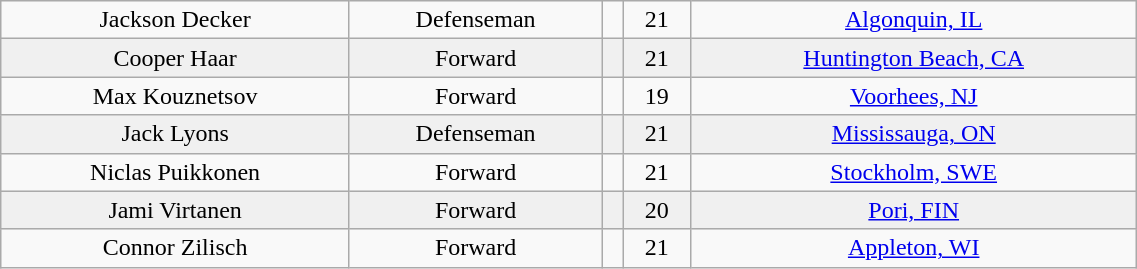<table class="wikitable" width="60%">
<tr align="center" bgcolor="">
<td>Jackson Decker</td>
<td>Defenseman</td>
<td></td>
<td>21</td>
<td><a href='#'>Algonquin, IL</a></td>
</tr>
<tr align="center" bgcolor="f0f0f0">
<td>Cooper Haar</td>
<td>Forward</td>
<td></td>
<td>21</td>
<td><a href='#'>Huntington Beach, CA</a></td>
</tr>
<tr align="center" bgcolor="">
<td>Max Kouznetsov</td>
<td>Forward</td>
<td></td>
<td>19</td>
<td><a href='#'>Voorhees, NJ</a></td>
</tr>
<tr align="center" bgcolor="f0f0f0">
<td>Jack Lyons</td>
<td>Defenseman</td>
<td></td>
<td>21</td>
<td><a href='#'>Mississauga, ON</a></td>
</tr>
<tr align="center" bgcolor="">
<td>Niclas Puikkonen</td>
<td>Forward</td>
<td></td>
<td>21</td>
<td><a href='#'>Stockholm, SWE</a></td>
</tr>
<tr align="center" bgcolor="f0f0f0">
<td>Jami Virtanen</td>
<td>Forward</td>
<td></td>
<td>20</td>
<td><a href='#'>Pori, FIN</a></td>
</tr>
<tr align="center" bgcolor="">
<td>Connor Zilisch</td>
<td>Forward</td>
<td></td>
<td>21</td>
<td><a href='#'>Appleton, WI</a></td>
</tr>
</table>
